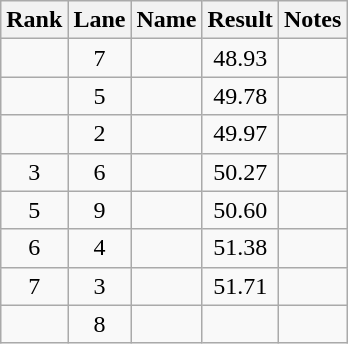<table class="wikitable sortable" style="text-align:center">
<tr>
<th>Rank</th>
<th>Lane</th>
<th>Name</th>
<th>Result</th>
<th>Notes</th>
</tr>
<tr>
<td></td>
<td>7</td>
<td align="left"></td>
<td>48.93</td>
<td></td>
</tr>
<tr>
<td></td>
<td>5</td>
<td align="left"></td>
<td>49.78</td>
<td></td>
</tr>
<tr>
<td></td>
<td>2</td>
<td align="left"></td>
<td>49.97</td>
<td></td>
</tr>
<tr>
<td>3</td>
<td>6</td>
<td align="left"></td>
<td>50.27</td>
<td></td>
</tr>
<tr>
<td>5</td>
<td>9</td>
<td align="left"></td>
<td>50.60</td>
<td></td>
</tr>
<tr>
<td>6</td>
<td>4</td>
<td align="left"></td>
<td>51.38</td>
<td></td>
</tr>
<tr>
<td>7</td>
<td>3</td>
<td align="left"></td>
<td>51.71</td>
<td></td>
</tr>
<tr>
<td></td>
<td>8</td>
<td align="left"></td>
<td></td>
<td></td>
</tr>
</table>
